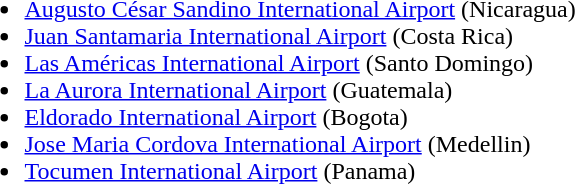<table>
<tr valign="top"|>
<td><br><ul><li><a href='#'>Augusto César Sandino International Airport</a> (Nicaragua)</li><li><a href='#'>Juan Santamaria International Airport</a> (Costa Rica)</li><li><a href='#'>Las Américas International Airport</a> (Santo Domingo)</li><li><a href='#'>La Aurora International Airport</a> (Guatemala)</li><li><a href='#'>Eldorado International Airport</a> (Bogota)</li><li><a href='#'>Jose Maria Cordova International Airport</a> (Medellin)</li><li><a href='#'>Tocumen International Airport</a> (Panama)</li></ul></td>
</tr>
</table>
